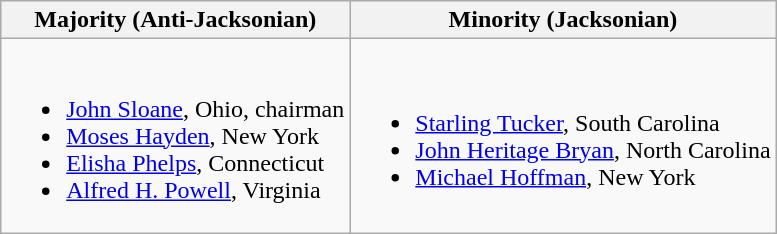<table class=wikitable>
<tr>
<th>Majority (Anti-Jacksonian)</th>
<th>Minority (Jacksonian)</th>
</tr>
<tr>
<td><br><ul><li><a href='#'>John Sloane</a>, Ohio, chairman</li><li><a href='#'>Moses Hayden</a>, New York</li><li><a href='#'>Elisha Phelps</a>, Connecticut</li><li><a href='#'>Alfred H. Powell</a>, Virginia</li></ul></td>
<td><br><ul><li><a href='#'>Starling Tucker</a>, South Carolina</li><li><a href='#'>John Heritage Bryan</a>, North Carolina</li><li><a href='#'>Michael Hoffman</a>, New York</li></ul></td>
</tr>
</table>
